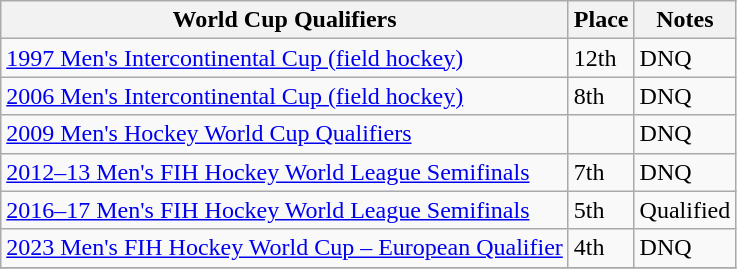<table class="wikitable collapsible">
<tr>
<th>World Cup Qualifiers</th>
<th>Place</th>
<th>Notes</th>
</tr>
<tr>
<td><a href='#'>1997 Men's Intercontinental Cup (field hockey)</a></td>
<td>12th</td>
<td>DNQ</td>
</tr>
<tr>
<td><a href='#'>2006 Men's Intercontinental Cup (field hockey)</a></td>
<td>8th</td>
<td>DNQ</td>
</tr>
<tr>
<td><a href='#'>2009 Men's Hockey World Cup Qualifiers</a></td>
<td></td>
<td>DNQ</td>
</tr>
<tr>
<td><a href='#'>2012–13 Men's FIH Hockey World League Semifinals</a></td>
<td>7th</td>
<td>DNQ</td>
</tr>
<tr>
<td><a href='#'>2016–17 Men's FIH Hockey World League Semifinals</a></td>
<td>5th</td>
<td>Qualified</td>
</tr>
<tr>
<td><a href='#'>2023 Men's FIH Hockey World Cup – European Qualifier</a></td>
<td>4th</td>
<td>DNQ</td>
</tr>
<tr>
</tr>
</table>
